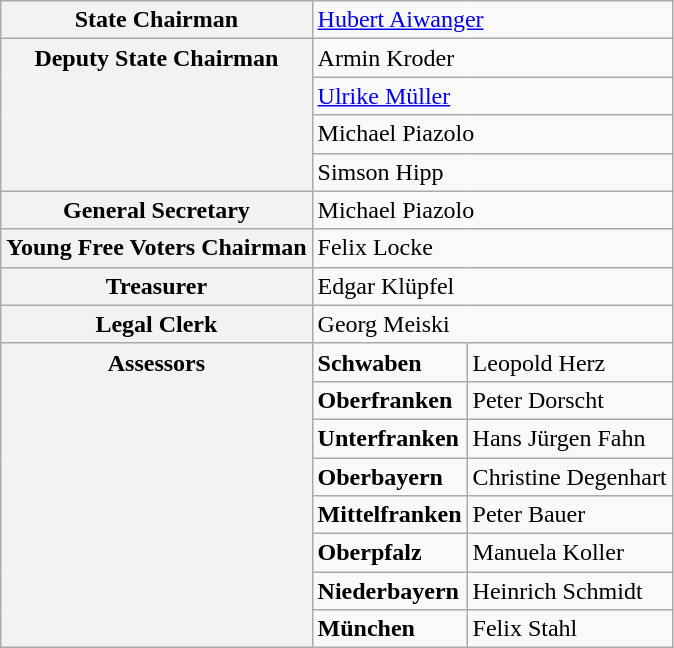<table class="wikitable">
<tr>
<th>State Chairman</th>
<td colspan="2"><a href='#'>Hubert Aiwanger</a></td>
</tr>
<tr>
<th rowspan="4" style="vertical-align: top;">Deputy State Chairman</th>
<td colspan="2">Armin Kroder</td>
</tr>
<tr>
<td colspan="2"><a href='#'>Ulrike Müller</a></td>
</tr>
<tr>
<td colspan="2">Michael Piazolo</td>
</tr>
<tr>
<td colspan="2">Simson Hipp</td>
</tr>
<tr>
<th>General Secretary</th>
<td colspan="2">Michael Piazolo</td>
</tr>
<tr>
<th>Young Free Voters Chairman</th>
<td colspan="2">Felix Locke</td>
</tr>
<tr>
<th>Treasurer</th>
<td colspan="2">Edgar Klüpfel</td>
</tr>
<tr>
<th>Legal Clerk</th>
<td colspan="2">Georg Meiski</td>
</tr>
<tr>
<th rowspan="8" style="vertical-align: top;">Assessors</th>
<td><strong>Schwaben</strong></td>
<td>Leopold Herz</td>
</tr>
<tr>
<td><strong>Oberfranken</strong></td>
<td>Peter Dorscht</td>
</tr>
<tr>
<td><strong>Unterfranken</strong></td>
<td>Hans Jürgen Fahn</td>
</tr>
<tr>
<td><strong>Oberbayern</strong></td>
<td>Christine Degenhart</td>
</tr>
<tr>
<td><strong>Mittelfranken</strong></td>
<td>Peter Bauer</td>
</tr>
<tr>
<td><strong>Oberpfalz</strong></td>
<td>Manuela Koller</td>
</tr>
<tr>
<td><strong>Niederbayern</strong></td>
<td>Heinrich Schmidt</td>
</tr>
<tr>
<td><strong>München</strong></td>
<td>Felix Stahl</td>
</tr>
</table>
